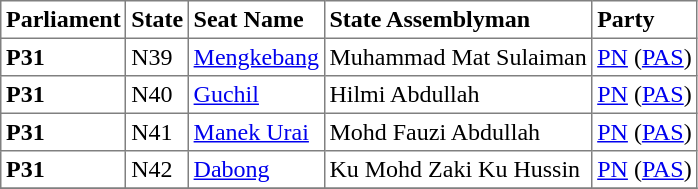<table class="toccolours sortable" border="1" cellpadding="3" style="border-collapse:collapse; text-align: left;">
<tr>
<th align="center">Parliament</th>
<th>State</th>
<th>Seat Name</th>
<th>State Assemblyman</th>
<th>Party</th>
</tr>
<tr>
<th align="left">P31</th>
<td>N39</td>
<td><a href='#'>Mengkebang</a></td>
<td>Muhammad Mat Sulaiman</td>
<td><a href='#'>PN</a> (<a href='#'>PAS</a>)</td>
</tr>
<tr>
<th align="left">P31</th>
<td>N40</td>
<td><a href='#'>Guchil</a></td>
<td>Hilmi Abdullah</td>
<td><a href='#'>PN</a> (<a href='#'>PAS</a>)</td>
</tr>
<tr>
<th align="left">P31</th>
<td>N41</td>
<td><a href='#'>Manek Urai</a></td>
<td>Mohd Fauzi Abdullah</td>
<td><a href='#'>PN</a> (<a href='#'>PAS</a>)</td>
</tr>
<tr>
<th align="left">P31</th>
<td>N42</td>
<td><a href='#'>Dabong</a></td>
<td>Ku Mohd Zaki Ku Hussin</td>
<td><a href='#'>PN</a> (<a href='#'>PAS</a>)</td>
</tr>
<tr>
</tr>
</table>
